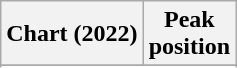<table class="wikitable sortable plainrowheaders" style="text-align:center">
<tr>
<th scope="col">Chart (2022)</th>
<th scope="col">Peak<br>position</th>
</tr>
<tr>
</tr>
<tr>
</tr>
</table>
